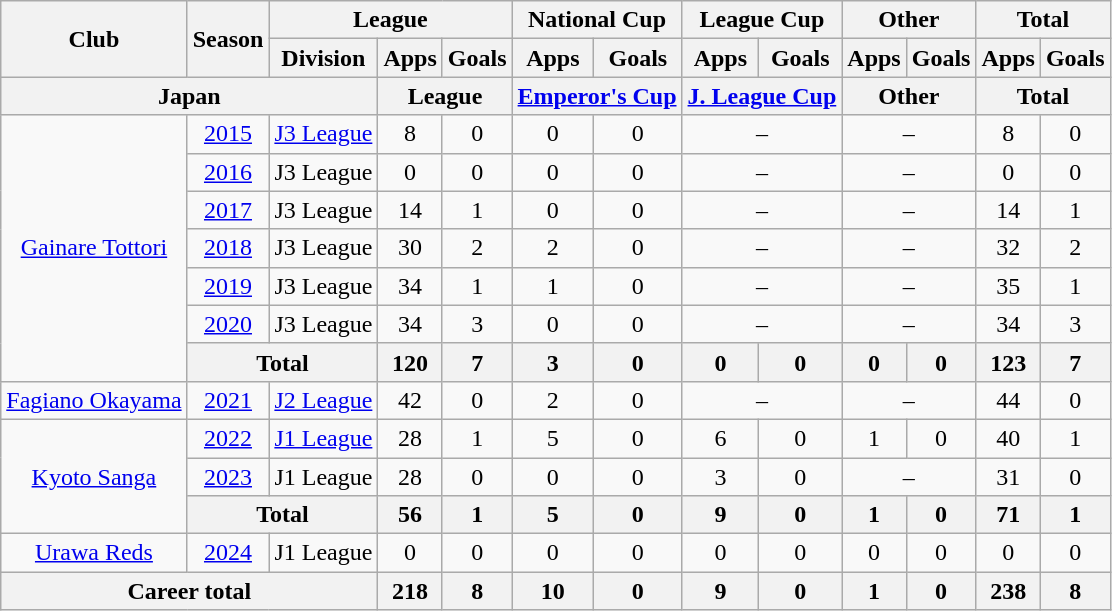<table class="wikitable" style="text-align:center">
<tr>
<th rowspan=2>Club</th>
<th rowspan=2>Season</th>
<th colspan=3>League</th>
<th colspan=2>National Cup</th>
<th colspan=2>League Cup</th>
<th colspan=2>Other</th>
<th colspan=2>Total</th>
</tr>
<tr>
<th>Division</th>
<th>Apps</th>
<th>Goals</th>
<th>Apps</th>
<th>Goals</th>
<th>Apps</th>
<th>Goals</th>
<th>Apps</th>
<th>Goals</th>
<th>Apps</th>
<th>Goals</th>
</tr>
<tr>
<th colspan=3>Japan</th>
<th colspan=2>League</th>
<th colspan=2><a href='#'>Emperor's Cup</a></th>
<th colspan=2><a href='#'>J. League Cup</a></th>
<th colspan=2>Other</th>
<th colspan=2>Total</th>
</tr>
<tr>
<td rowspan="7"><a href='#'>Gainare Tottori</a></td>
<td><a href='#'>2015</a></td>
<td><a href='#'>J3 League</a></td>
<td>8</td>
<td>0</td>
<td>0</td>
<td>0</td>
<td colspan="2">–</td>
<td colspan="2">–</td>
<td>8</td>
<td>0</td>
</tr>
<tr>
<td><a href='#'>2016</a></td>
<td>J3 League</td>
<td>0</td>
<td>0</td>
<td>0</td>
<td>0</td>
<td colspan="2">–</td>
<td colspan="2">–</td>
<td>0</td>
<td>0</td>
</tr>
<tr>
<td><a href='#'>2017</a></td>
<td>J3 League</td>
<td>14</td>
<td>1</td>
<td>0</td>
<td>0</td>
<td colspan="2">–</td>
<td colspan="2">–</td>
<td>14</td>
<td>1</td>
</tr>
<tr>
<td><a href='#'>2018</a></td>
<td>J3 League</td>
<td>30</td>
<td>2</td>
<td>2</td>
<td>0</td>
<td colspan="2">–</td>
<td colspan="2">–</td>
<td>32</td>
<td>2</td>
</tr>
<tr>
<td><a href='#'>2019</a></td>
<td>J3 League</td>
<td>34</td>
<td>1</td>
<td>1</td>
<td>0</td>
<td colspan="2">–</td>
<td colspan="2">–</td>
<td>35</td>
<td>1</td>
</tr>
<tr>
<td><a href='#'>2020</a></td>
<td>J3 League</td>
<td>34</td>
<td>3</td>
<td>0</td>
<td>0</td>
<td colspan="2">–</td>
<td colspan="2">–</td>
<td>34</td>
<td>3</td>
</tr>
<tr>
<th colspan="2">Total</th>
<th>120</th>
<th>7</th>
<th>3</th>
<th>0</th>
<th>0</th>
<th>0</th>
<th>0</th>
<th>0</th>
<th>123</th>
<th>7</th>
</tr>
<tr>
<td><a href='#'>Fagiano Okayama</a></td>
<td><a href='#'>2021</a></td>
<td><a href='#'>J2 League</a></td>
<td>42</td>
<td>0</td>
<td>2</td>
<td>0</td>
<td colspan="2">–</td>
<td colspan="2">–</td>
<td>44</td>
<td>0</td>
</tr>
<tr>
<td rowspan="3"><a href='#'>Kyoto Sanga</a></td>
<td><a href='#'>2022</a></td>
<td><a href='#'>J1 League</a></td>
<td>28</td>
<td>1</td>
<td>5</td>
<td>0</td>
<td>6</td>
<td>0</td>
<td>1</td>
<td>0</td>
<td>40</td>
<td>1</td>
</tr>
<tr>
<td><a href='#'>2023</a></td>
<td>J1 League</td>
<td>28</td>
<td>0</td>
<td>0</td>
<td>0</td>
<td>3</td>
<td>0</td>
<td colspan="2">–</td>
<td>31</td>
<td>0</td>
</tr>
<tr>
<th colspan="2">Total</th>
<th>56</th>
<th>1</th>
<th>5</th>
<th>0</th>
<th>9</th>
<th>0</th>
<th>1</th>
<th>0</th>
<th>71</th>
<th>1</th>
</tr>
<tr>
<td><a href='#'>Urawa Reds</a></td>
<td><a href='#'>2024</a></td>
<td>J1 League</td>
<td>0</td>
<td>0</td>
<td>0</td>
<td>0</td>
<td>0</td>
<td>0</td>
<td>0</td>
<td>0</td>
<td>0</td>
<td>0</td>
</tr>
<tr>
<th colspan=3>Career total</th>
<th>218</th>
<th>8</th>
<th>10</th>
<th>0</th>
<th>9</th>
<th>0</th>
<th>1</th>
<th>0</th>
<th>238</th>
<th>8</th>
</tr>
</table>
